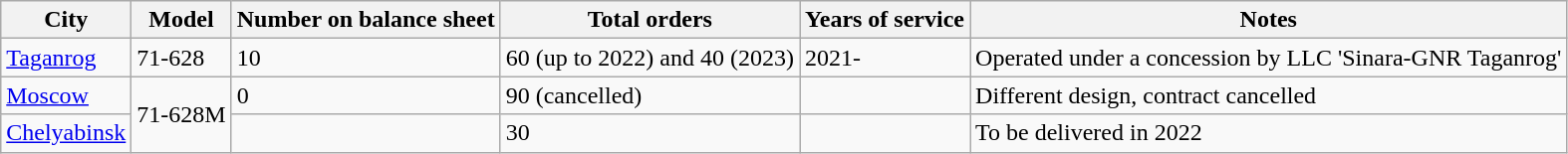<table class="wikitable">
<tr>
<th>City</th>
<th>Model</th>
<th>Number on balance sheet</th>
<th>Total orders</th>
<th>Years of service</th>
<th>Notes</th>
</tr>
<tr>
<td><a href='#'>Taganrog</a></td>
<td>71-628</td>
<td>10</td>
<td>60 (up to 2022) and 40 (2023)</td>
<td>2021-</td>
<td>Operated under a concession by LLC 'Sinara-GNR Taganrog'</td>
</tr>
<tr>
<td><a href='#'>Moscow</a></td>
<td rowspan="2">71-628M</td>
<td>0</td>
<td>90 (cancelled)</td>
<td></td>
<td>Different design, contract cancelled</td>
</tr>
<tr>
<td><a href='#'>Chelyabinsk</a></td>
<td></td>
<td>30</td>
<td></td>
<td>To be delivered in 2022</td>
</tr>
</table>
